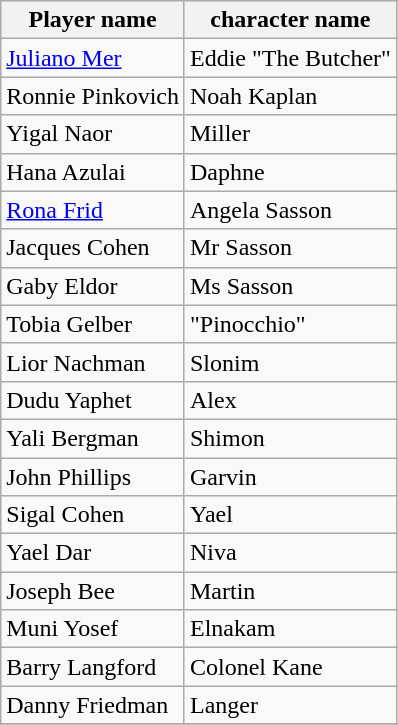<table class="wikitable">
<tr>
<th>Player name</th>
<th>character name</th>
</tr>
<tr>
<td><a href='#'>Juliano Mer</a></td>
<td>Eddie "The Butcher"</td>
</tr>
<tr>
<td>Ronnie Pinkovich</td>
<td>Noah Kaplan</td>
</tr>
<tr>
<td>Yigal Naor</td>
<td>Miller</td>
</tr>
<tr>
<td>Hana Azulai</td>
<td>Daphne</td>
</tr>
<tr>
<td><a href='#'>Rona Frid</a></td>
<td>Angela Sasson</td>
</tr>
<tr>
<td>Jacques Cohen</td>
<td>Mr Sasson</td>
</tr>
<tr>
<td>Gaby Eldor</td>
<td>Ms Sasson</td>
</tr>
<tr>
<td>Tobia Gelber</td>
<td>"Pinocchio"</td>
</tr>
<tr>
<td>Lior Nachman</td>
<td>Slonim</td>
</tr>
<tr>
<td>Dudu Yaphet</td>
<td>Alex</td>
</tr>
<tr>
<td>Yali Bergman</td>
<td>Shimon</td>
</tr>
<tr>
<td>John Phillips</td>
<td>Garvin</td>
</tr>
<tr>
<td>Sigal Cohen</td>
<td>Yael</td>
</tr>
<tr>
<td>Yael Dar</td>
<td>Niva</td>
</tr>
<tr>
<td>Joseph Bee</td>
<td>Martin</td>
</tr>
<tr>
<td>Muni Yosef</td>
<td>Elnakam</td>
</tr>
<tr>
<td>Barry Langford</td>
<td>Colonel Kane</td>
</tr>
<tr>
<td>Danny Friedman</td>
<td>Langer</td>
</tr>
<tr>
</tr>
</table>
